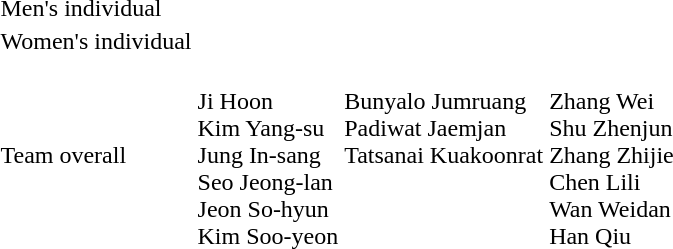<table>
<tr>
<td>Men's individual</td>
<td></td>
<td></td>
<td></td>
</tr>
<tr>
<td>Women's individual</td>
<td></td>
<td></td>
<td></td>
</tr>
<tr>
<td>Team overall</td>
<td><br>Ji Hoon<br>Kim Yang-su<br>Jung In-sang<br>Seo Jeong-lan<br>Jeon So-hyun<br>Kim Soo-yeon</td>
<td valign=top><br>Bunyalo Jumruang<br>Padiwat Jaemjan<br>Tatsanai Kuakoonrat</td>
<td><br>Zhang Wei<br>Shu Zhenjun<br>Zhang Zhijie<br>Chen Lili<br>Wan Weidan<br>Han Qiu</td>
</tr>
</table>
